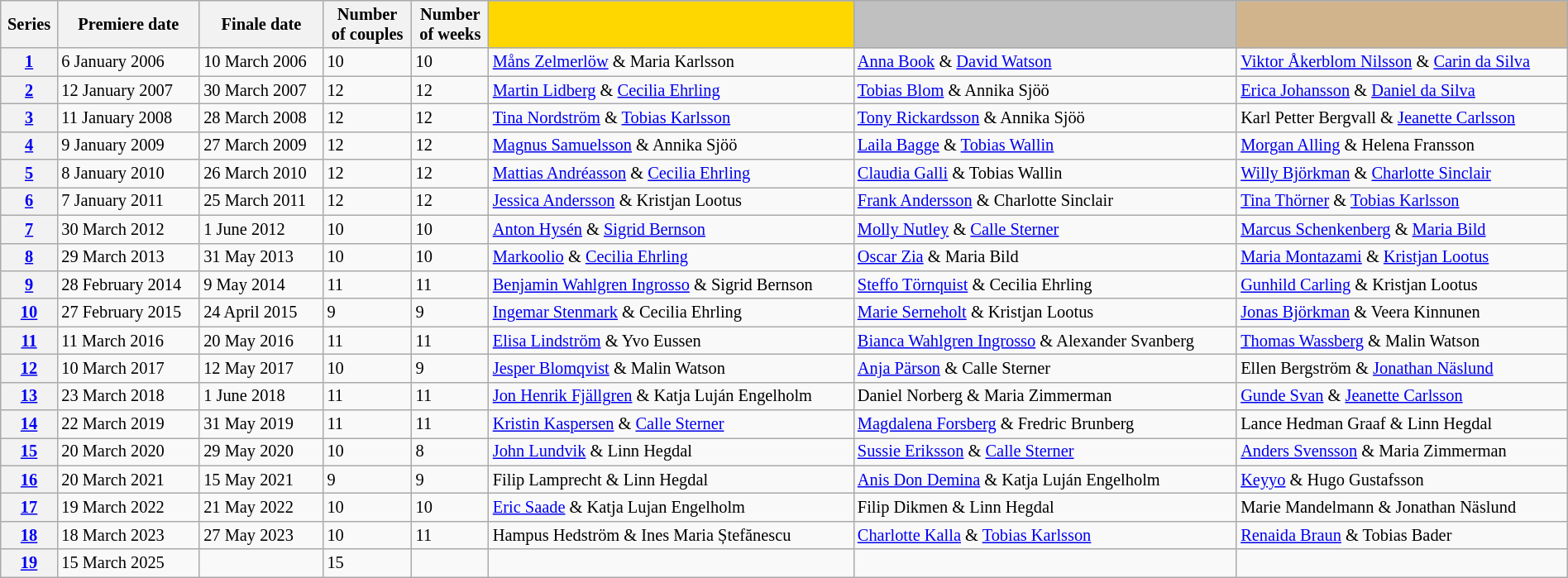<table class="wikitable"  style="white-space:nowrap; font-size:85%; width:100%;">
<tr>
<th rowspan="2">Series</th>
<th rowspan="2">Premiere date</th>
<th rowspan="2">Finale date</th>
<th rowspan="2">Number<br>of couples</th>
<th rowspan="2">Number<br>of weeks</th>
</tr>
<tr>
<td style="background:gold;"></td>
<td style="background:silver;"></td>
<td style="background:tan;"></td>
</tr>
<tr>
<th><a href='#'>1</a></th>
<td>6 January 2006</td>
<td>10 March 2006</td>
<td>10</td>
<td>10</td>
<td><a href='#'>Måns Zelmerlöw</a> & Maria Karlsson</td>
<td><a href='#'>Anna Book</a> & <a href='#'>David Watson</a></td>
<td><a href='#'>Viktor Åkerblom Nilsson</a> & <a href='#'>Carin da Silva</a></td>
</tr>
<tr>
<th><a href='#'>2</a></th>
<td>12 January 2007</td>
<td>30 March 2007</td>
<td>12</td>
<td>12</td>
<td><a href='#'>Martin Lidberg</a> & <a href='#'>Cecilia Ehrling</a></td>
<td><a href='#'>Tobias Blom</a> & Annika Sjöö</td>
<td><a href='#'>Erica Johansson</a> & <a href='#'>Daniel da Silva</a></td>
</tr>
<tr>
<th><a href='#'>3</a></th>
<td>11 January 2008</td>
<td>28 March 2008</td>
<td>12</td>
<td>12</td>
<td><a href='#'>Tina Nordström</a> & <a href='#'>Tobias Karlsson</a></td>
<td><a href='#'>Tony Rickardsson</a> & Annika Sjöö</td>
<td>Karl Petter Bergvall & <a href='#'>Jeanette Carlsson</a></td>
</tr>
<tr>
<th><a href='#'>4</a></th>
<td>9 January 2009</td>
<td>27 March 2009</td>
<td>12</td>
<td>12</td>
<td><a href='#'>Magnus Samuelsson</a> & Annika Sjöö</td>
<td><a href='#'>Laila Bagge</a> & <a href='#'>Tobias Wallin</a></td>
<td><a href='#'>Morgan Alling</a> & Helena Fransson</td>
</tr>
<tr>
<th><a href='#'>5</a></th>
<td>8 January 2010</td>
<td>26 March 2010</td>
<td>12</td>
<td>12</td>
<td><a href='#'>Mattias Andréasson</a> & <a href='#'>Cecilia Ehrling</a></td>
<td><a href='#'>Claudia Galli</a> & Tobias Wallin</td>
<td><a href='#'>Willy Björkman</a> & <a href='#'>Charlotte Sinclair</a></td>
</tr>
<tr>
<th><a href='#'>6</a></th>
<td>7 January 2011</td>
<td>25 March 2011</td>
<td>12</td>
<td>12</td>
<td><a href='#'>Jessica Andersson</a> & Kristjan Lootus</td>
<td><a href='#'>Frank Andersson</a> & Charlotte Sinclair</td>
<td><a href='#'>Tina Thörner</a> & <a href='#'>Tobias Karlsson</a></td>
</tr>
<tr>
<th><a href='#'>7</a></th>
<td>30 March 2012</td>
<td>1 June 2012</td>
<td>10</td>
<td>10</td>
<td><a href='#'>Anton Hysén</a> & <a href='#'>Sigrid Bernson</a></td>
<td><a href='#'>Molly Nutley</a> & <a href='#'>Calle Sterner</a></td>
<td><a href='#'>Marcus Schenkenberg</a> & <a href='#'>Maria Bild</a></td>
</tr>
<tr>
<th><a href='#'>8</a></th>
<td>29 March 2013</td>
<td>31 May 2013</td>
<td>10</td>
<td>10</td>
<td><a href='#'>Markoolio</a> & <a href='#'>Cecilia Ehrling</a></td>
<td><a href='#'>Oscar Zia</a> & Maria Bild</td>
<td><a href='#'>Maria Montazami</a> & <a href='#'>Kristjan Lootus</a></td>
</tr>
<tr>
<th><a href='#'>9</a></th>
<td>28 February 2014</td>
<td>9 May 2014</td>
<td>11</td>
<td>11</td>
<td><a href='#'>Benjamin Wahlgren Ingrosso</a> & Sigrid Bernson</td>
<td><a href='#'>Steffo Törnquist</a> & Cecilia Ehrling</td>
<td><a href='#'>Gunhild Carling</a> & Kristjan Lootus</td>
</tr>
<tr>
<th><a href='#'>10</a></th>
<td>27 February 2015</td>
<td>24 April 2015</td>
<td>9</td>
<td>9</td>
<td><a href='#'>Ingemar Stenmark</a> & Cecilia Ehrling</td>
<td><a href='#'>Marie Serneholt</a> & Kristjan Lootus</td>
<td><a href='#'>Jonas Björkman</a> & Veera Kinnunen</td>
</tr>
<tr>
<th><a href='#'>11</a></th>
<td>11 March 2016</td>
<td>20 May 2016</td>
<td>11</td>
<td>11</td>
<td><a href='#'>Elisa Lindström</a> & Yvo Eussen</td>
<td><a href='#'>Bianca Wahlgren Ingrosso</a> & Alexander Svanberg</td>
<td><a href='#'>Thomas Wassberg</a> & Malin Watson</td>
</tr>
<tr>
<th><a href='#'>12</a></th>
<td>10 March 2017</td>
<td>12 May 2017</td>
<td>10</td>
<td>9</td>
<td><a href='#'>Jesper Blomqvist</a> & Malin Watson</td>
<td><a href='#'>Anja Pärson</a> & Calle Sterner</td>
<td>Ellen Bergström & <a href='#'>Jonathan Näslund</a></td>
</tr>
<tr>
<th><a href='#'>13</a></th>
<td>23 March 2018</td>
<td>1 June 2018</td>
<td>11</td>
<td>11</td>
<td><a href='#'>Jon Henrik Fjällgren</a> & Katja Luján Engelholm</td>
<td>Daniel Norberg & Maria Zimmerman</td>
<td><a href='#'>Gunde Svan</a> & <a href='#'>Jeanette Carlsson</a></td>
</tr>
<tr>
<th><a href='#'>14</a></th>
<td>22 March 2019</td>
<td>31 May 2019</td>
<td>11</td>
<td>11</td>
<td><a href='#'>Kristin Kaspersen</a> & <a href='#'>Calle Sterner</a></td>
<td><a href='#'>Magdalena Forsberg</a> & Fredric Brunberg</td>
<td>Lance Hedman Graaf & Linn Hegdal</td>
</tr>
<tr>
<th><a href='#'>15</a></th>
<td>20 March 2020</td>
<td>29 May 2020</td>
<td>10</td>
<td>8</td>
<td><a href='#'>John Lundvik</a> & Linn Hegdal</td>
<td><a href='#'>Sussie Eriksson</a> & <a href='#'>Calle Sterner</a></td>
<td><a href='#'>Anders Svensson</a> & Maria Zimmerman</td>
</tr>
<tr>
<th><a href='#'>16</a></th>
<td>20 March 2021</td>
<td>15 May 2021</td>
<td>9</td>
<td>9</td>
<td>Filip Lamprecht & Linn Hegdal</td>
<td><a href='#'>Anis Don Demina</a> & Katja Luján Engelholm</td>
<td><a href='#'>Keyyo</a> & Hugo Gustafsson</td>
</tr>
<tr>
<th><a href='#'>17</a></th>
<td>19 March 2022</td>
<td>21 May 2022</td>
<td>10</td>
<td>10</td>
<td><a href='#'>Eric Saade</a> & Katja Lujan Engelholm</td>
<td>Filip Dikmen & Linn Hegdal</td>
<td>Marie Mandelmann & Jonathan Näslund</td>
</tr>
<tr>
<th><a href='#'>18</a></th>
<td>18 March 2023</td>
<td>27 May 2023</td>
<td>10</td>
<td>11</td>
<td>Hampus Hedström & Ines Maria Ștefănescu</td>
<td><a href='#'>Charlotte Kalla</a> & <a href='#'>Tobias Karlsson</a></td>
<td><a href='#'>Renaida Braun</a> & Tobias Bader</td>
</tr>
<tr>
<th><a href='#'>19</a></th>
<td>15 March 2025</td>
<td></td>
<td>15</td>
<td></td>
<td></td>
<td></td>
<td></td>
</tr>
</table>
